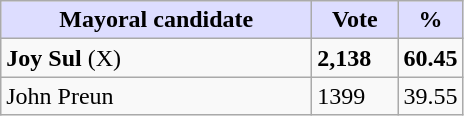<table class="wikitable">
<tr>
<th style="background:#ddf;" width="200px">Mayoral candidate</th>
<th style="background:#ddf;" width="50px">Vote</th>
<th style="background:#ddf;" width="30px">%</th>
</tr>
<tr>
<td><strong>Joy Sul</strong> (X)</td>
<td><strong>2,138</strong></td>
<td><strong>60.45</strong></td>
</tr>
<tr>
<td>John Preun</td>
<td>1399</td>
<td>39.55</td>
</tr>
</table>
